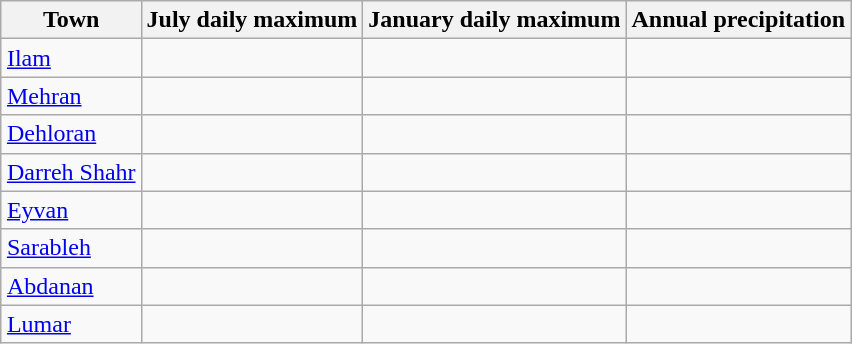<table class="wikitable sortable mw-collapsible" style="margin-left: auto; margin-right: auto; border: none;">
<tr>
<th>Town</th>
<th>July daily maximum</th>
<th>January daily maximum</th>
<th>Annual precipitation</th>
</tr>
<tr>
<td><a href='#'>Ilam</a></td>
<td></td>
<td></td>
<td></td>
</tr>
<tr>
<td><a href='#'>Mehran</a></td>
<td></td>
<td></td>
<td></td>
</tr>
<tr>
<td><a href='#'>Dehloran</a></td>
<td></td>
<td></td>
<td></td>
</tr>
<tr>
<td><a href='#'>Darreh Shahr</a></td>
<td></td>
<td></td>
<td></td>
</tr>
<tr>
<td><a href='#'>Eyvan</a></td>
<td></td>
<td></td>
<td></td>
</tr>
<tr>
<td><a href='#'>Sarableh</a></td>
<td></td>
<td></td>
<td></td>
</tr>
<tr>
<td><a href='#'>Abdanan</a></td>
<td></td>
<td></td>
<td></td>
</tr>
<tr>
<td><a href='#'>Lumar</a></td>
<td></td>
<td></td>
<td></td>
</tr>
</table>
